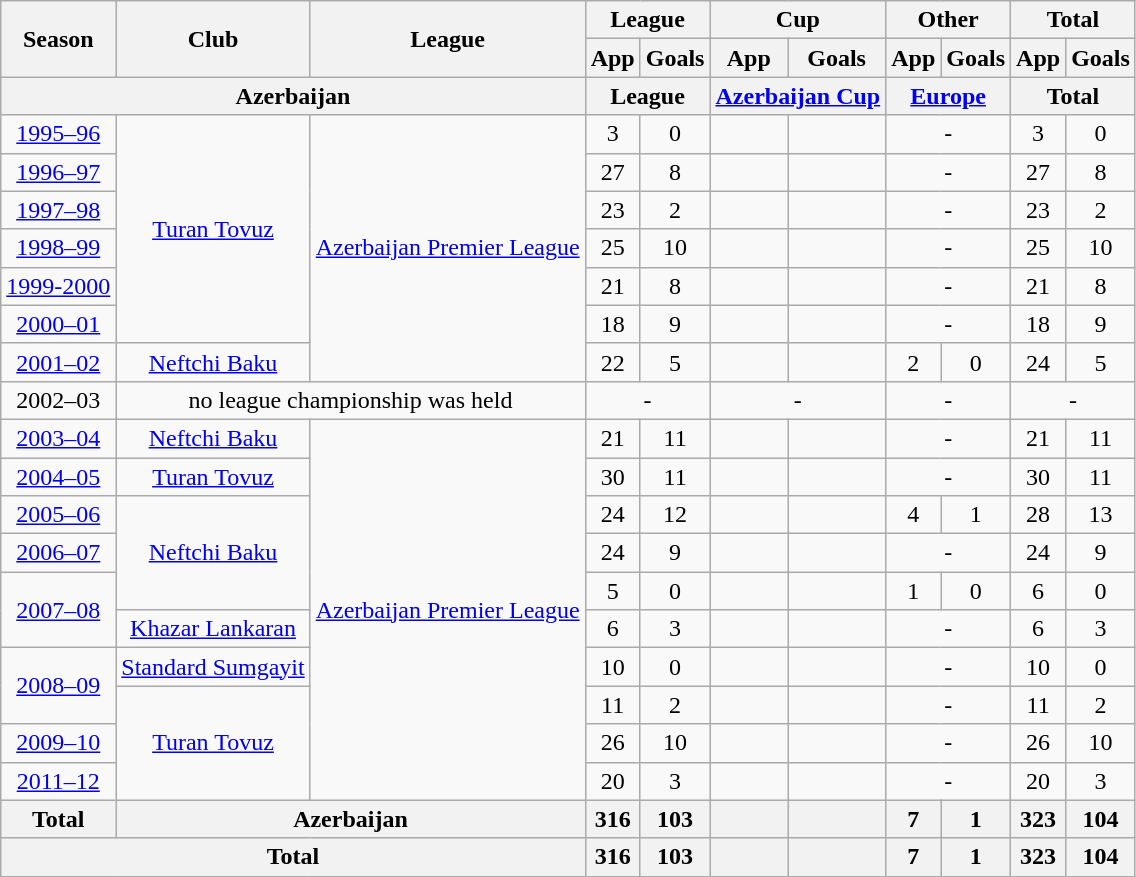<table class="wikitable">
<tr>
<th rowspan=2>Season</th>
<th ! rowspan=2>Club</th>
<th ! rowspan=2>League</th>
<th ! colspan=2>League</th>
<th ! colspan=2>Cup</th>
<th ! colspan=2>Other</th>
<th colspan=3>Total</th>
</tr>
<tr>
<th>App</th>
<th>Goals</th>
<th>App</th>
<th>Goals</th>
<th>App</th>
<th>Goals</th>
<th>App</th>
<th>Goals</th>
</tr>
<tr>
<th colspan=3>Azerbaijan</th>
<th ! colspan=2>League</th>
<th ! colspan=2><a href='#'>Azerbaijan Cup</a></th>
<th ! colspan=2><a href='#'>Europe</a></th>
<th colspan=3>Total</th>
</tr>
<tr align=center>
<td><a href='#'>1995–96</a></td>
<td rowspan="6"><a href='#'>Turan Tovuz</a></td>
<td rowspan="7"><a href='#'>Azerbaijan Premier League</a></td>
<td>3</td>
<td>0</td>
<td></td>
<td></td>
<td colspan="2">-</td>
<td>3</td>
<td>0</td>
</tr>
<tr align=center>
<td><a href='#'>1996–97</a></td>
<td>27</td>
<td>8</td>
<td></td>
<td></td>
<td colspan="2">-</td>
<td>27</td>
<td>8</td>
</tr>
<tr align=center>
<td><a href='#'>1997–98</a></td>
<td>23</td>
<td>2</td>
<td></td>
<td></td>
<td colspan="2">-</td>
<td>23</td>
<td>2</td>
</tr>
<tr align=center>
<td><a href='#'>1998–99</a></td>
<td>25</td>
<td>10</td>
<td></td>
<td></td>
<td colspan="2">-</td>
<td>25</td>
<td>10</td>
</tr>
<tr align=center>
<td><a href='#'>1999-2000</a></td>
<td>21</td>
<td>8</td>
<td></td>
<td></td>
<td colspan="2">-</td>
<td>21</td>
<td>8</td>
</tr>
<tr align=center>
<td><a href='#'>2000–01</a></td>
<td>18</td>
<td>9</td>
<td></td>
<td></td>
<td colspan="2">-</td>
<td>18</td>
<td>9</td>
</tr>
<tr align=center>
<td><a href='#'>2001–02</a></td>
<td><a href='#'>Neftchi Baku</a></td>
<td>22</td>
<td>5</td>
<td></td>
<td></td>
<td>2</td>
<td>0</td>
<td>24</td>
<td>5</td>
</tr>
<tr align=center>
<td>2002–03</td>
<td colspan=2>no league championship was held</td>
<td colspan="2">-</td>
<td colspan="2">-</td>
<td colspan="2">-</td>
<td colspan="2">-</td>
</tr>
<tr align=center>
<td><a href='#'>2003–04</a></td>
<td><a href='#'>Neftchi Baku</a></td>
<td rowspan="10"><a href='#'>Azerbaijan Premier League</a></td>
<td>21</td>
<td>11</td>
<td></td>
<td></td>
<td colspan="2">-</td>
<td>21</td>
<td>11</td>
</tr>
<tr align=center>
<td><a href='#'>2004–05</a></td>
<td><a href='#'>Turan Tovuz</a></td>
<td>30</td>
<td>11</td>
<td></td>
<td></td>
<td colspan="2">-</td>
<td>30</td>
<td>11</td>
</tr>
<tr align=center>
<td><a href='#'>2005–06</a></td>
<td rowspan="3"><a href='#'>Neftchi Baku</a></td>
<td>24</td>
<td>12</td>
<td></td>
<td></td>
<td>4</td>
<td>1</td>
<td>28</td>
<td>13</td>
</tr>
<tr align=center>
<td><a href='#'>2006–07</a></td>
<td>24</td>
<td>9</td>
<td></td>
<td></td>
<td colspan="2">-</td>
<td>24</td>
<td>9</td>
</tr>
<tr align=center>
<td rowspan="2"><a href='#'>2007–08</a></td>
<td>5</td>
<td>0</td>
<td></td>
<td></td>
<td>1</td>
<td>0</td>
<td>6</td>
<td>0</td>
</tr>
<tr align=center>
<td><a href='#'>Khazar Lankaran</a></td>
<td>6</td>
<td>3</td>
<td></td>
<td></td>
<td colspan="2">-</td>
<td>6</td>
<td>3</td>
</tr>
<tr align=center>
<td rowspan="2"><a href='#'>2008–09</a></td>
<td><a href='#'>Standard Sumgayit</a></td>
<td>10</td>
<td>0</td>
<td></td>
<td></td>
<td colspan="2">-</td>
<td>10</td>
<td>0</td>
</tr>
<tr align=center>
<td rowspan="3"><a href='#'>Turan Tovuz</a></td>
<td>11</td>
<td>2</td>
<td></td>
<td></td>
<td colspan="2">-</td>
<td>11</td>
<td>2</td>
</tr>
<tr align=center>
<td><a href='#'>2009–10</a></td>
<td>26</td>
<td>10</td>
<td></td>
<td></td>
<td colspan="2">-</td>
<td>26</td>
<td>10</td>
</tr>
<tr align=center>
<td><a href='#'>2011–12</a></td>
<td>20</td>
<td>3</td>
<td></td>
<td></td>
<td colspan="2">-</td>
<td>20</td>
<td>3</td>
</tr>
<tr align=center>
<th rowspan="1">Total</th>
<th ! colspan="2">Azerbaijan</th>
<th>316</th>
<th>103</th>
<th></th>
<th></th>
<th>7</th>
<th>1</th>
<th>323</th>
<th>104</th>
</tr>
<tr align=center>
<th colspan="3">Total</th>
<th>316</th>
<th>103</th>
<th></th>
<th></th>
<th>7</th>
<th>1</th>
<th>323</th>
<th>104</th>
</tr>
</table>
